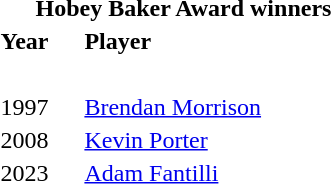<table class="toccolours" style="float:right; margin-left:1em; width:250px;">
<tr>
<th colspan="2" style="text-align: center"><strong>Hobey Baker Award winners</strong></th>
</tr>
<tr>
<td><strong>Year</strong></td>
<td><strong>Player</strong></td>
</tr>
<tr>
<td colspan="2"><br></td>
</tr>
<tr>
<td>1997</td>
<td><a href='#'>Brendan Morrison</a></td>
</tr>
<tr>
<td>2008</td>
<td><a href='#'>Kevin Porter</a></td>
</tr>
<tr>
<td>2023</td>
<td><a href='#'>Adam Fantilli</a></td>
</tr>
</table>
